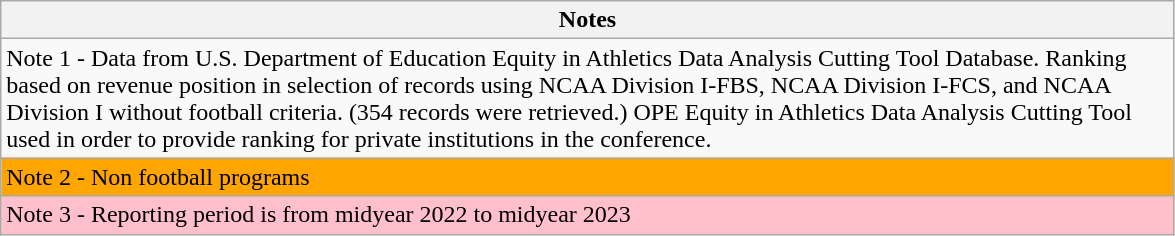<table class="wikitable">
<tr>
<th style="width:775px;">Notes</th>
</tr>
<tr>
<td>Note 1 - Data from U.S. Department of Education Equity in Athletics Data Analysis Cutting Tool Database. Ranking based on revenue position in selection of records using NCAA Division I-FBS, NCAA Division I-FCS, and NCAA Division I without football criteria. (354 records were retrieved.) OPE Equity in Athletics Data Analysis Cutting Tool used in order to provide ranking for private institutions in the conference.</td>
</tr>
<tr bgcolor=orange>
<td>Note 2 - Non football programs</td>
</tr>
<tr bgcolor=pink>
<td>Note 3 - Reporting period is from midyear 2022 to midyear 2023</td>
</tr>
</table>
